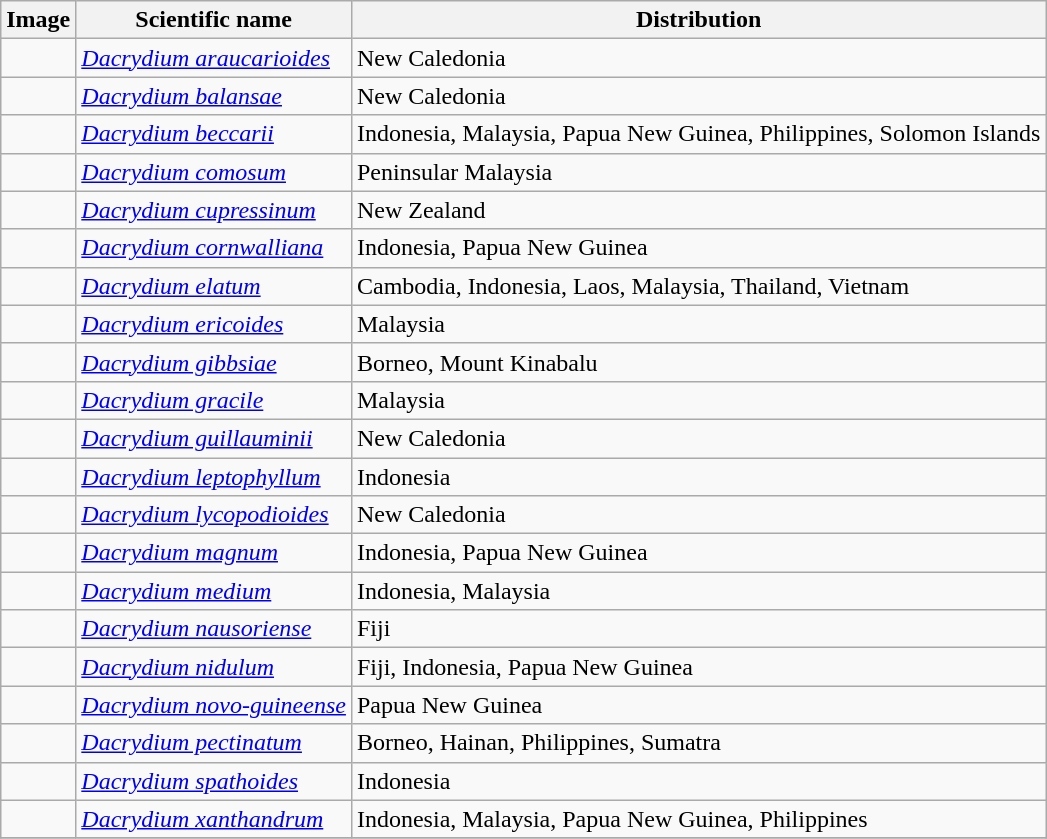<table class="wikitable">
<tr>
<th>Image</th>
<th>Scientific name</th>
<th>Distribution</th>
</tr>
<tr>
<td></td>
<td><em><a href='#'>Dacrydium araucarioides</a></em></td>
<td>New Caledonia</td>
</tr>
<tr>
<td></td>
<td><em><a href='#'>Dacrydium balansae</a></em></td>
<td>New Caledonia</td>
</tr>
<tr>
<td></td>
<td><em><a href='#'>Dacrydium beccarii</a></em></td>
<td>Indonesia, Malaysia, Papua New Guinea, Philippines, Solomon Islands</td>
</tr>
<tr>
<td></td>
<td><em><a href='#'>Dacrydium comosum</a></em></td>
<td>Peninsular Malaysia</td>
</tr>
<tr>
<td></td>
<td><em><a href='#'>Dacrydium cupressinum</a></em></td>
<td>New Zealand</td>
</tr>
<tr>
<td></td>
<td><em><a href='#'>Dacrydium cornwalliana</a></em></td>
<td>Indonesia, Papua New Guinea</td>
</tr>
<tr>
<td></td>
<td><em><a href='#'>Dacrydium elatum</a></em></td>
<td>Cambodia, Indonesia, Laos, Malaysia, Thailand, Vietnam</td>
</tr>
<tr>
<td></td>
<td><em><a href='#'>Dacrydium ericoides</a></em></td>
<td>Malaysia</td>
</tr>
<tr>
<td></td>
<td><em><a href='#'>Dacrydium gibbsiae</a></em></td>
<td>Borneo, Mount Kinabalu</td>
</tr>
<tr>
<td></td>
<td><em><a href='#'>Dacrydium gracile</a></em></td>
<td>Malaysia</td>
</tr>
<tr>
<td></td>
<td><em><a href='#'>Dacrydium guillauminii</a></em></td>
<td>New Caledonia</td>
</tr>
<tr>
<td></td>
<td><em><a href='#'>Dacrydium leptophyllum</a></em></td>
<td>Indonesia</td>
</tr>
<tr>
<td></td>
<td><em><a href='#'>Dacrydium lycopodioides</a></em></td>
<td>New Caledonia</td>
</tr>
<tr>
<td></td>
<td><em><a href='#'>Dacrydium magnum</a></em></td>
<td>Indonesia, Papua New Guinea</td>
</tr>
<tr>
<td></td>
<td><em><a href='#'>Dacrydium medium</a></em></td>
<td>Indonesia, Malaysia</td>
</tr>
<tr>
<td></td>
<td><em><a href='#'>Dacrydium nausoriense</a></em></td>
<td>Fiji</td>
</tr>
<tr>
<td></td>
<td><em><a href='#'>Dacrydium nidulum</a></em></td>
<td>Fiji, Indonesia, Papua New Guinea</td>
</tr>
<tr>
<td></td>
<td><em><a href='#'>Dacrydium novo-guineense</a></em></td>
<td>Papua New Guinea</td>
</tr>
<tr>
<td></td>
<td><em><a href='#'>Dacrydium pectinatum</a></em></td>
<td>Borneo, Hainan, Philippines, Sumatra</td>
</tr>
<tr>
<td></td>
<td><em><a href='#'>Dacrydium spathoides</a></em></td>
<td>Indonesia</td>
</tr>
<tr>
<td></td>
<td><em><a href='#'>Dacrydium xanthandrum</a></em></td>
<td>Indonesia, Malaysia, Papua New Guinea, Philippines</td>
</tr>
<tr>
</tr>
</table>
